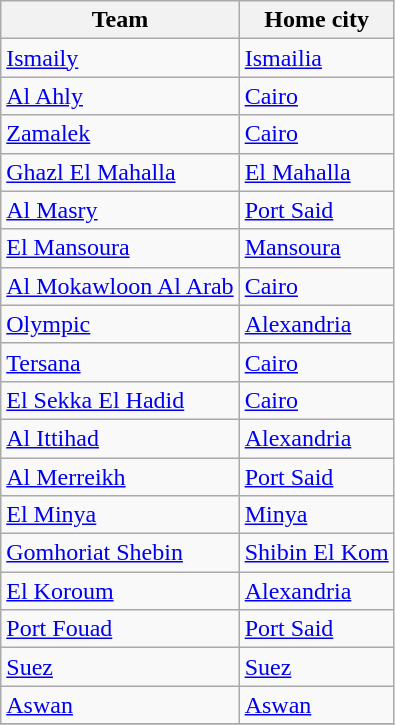<table class="wikitable sortable" style="text-align: left;">
<tr>
<th>Team</th>
<th>Home city</th>
</tr>
<tr>
<td><a href='#'>Ismaily</a></td>
<td><a href='#'>Ismailia</a></td>
</tr>
<tr>
<td><a href='#'>Al Ahly</a></td>
<td><a href='#'>Cairo</a></td>
</tr>
<tr>
<td><a href='#'>Zamalek</a></td>
<td><a href='#'>Cairo</a></td>
</tr>
<tr>
<td><a href='#'>Ghazl El Mahalla</a></td>
<td><a href='#'>El Mahalla</a></td>
</tr>
<tr>
<td><a href='#'>Al Masry</a></td>
<td><a href='#'>Port Said</a></td>
</tr>
<tr>
<td><a href='#'>El Mansoura</a></td>
<td><a href='#'>Mansoura</a></td>
</tr>
<tr>
<td><a href='#'>Al Mokawloon Al Arab</a></td>
<td><a href='#'>Cairo</a></td>
</tr>
<tr>
<td><a href='#'>Olympic</a></td>
<td><a href='#'>Alexandria</a></td>
</tr>
<tr>
<td><a href='#'>Tersana</a></td>
<td><a href='#'>Cairo</a></td>
</tr>
<tr>
<td><a href='#'>El Sekka El Hadid</a></td>
<td><a href='#'>Cairo</a></td>
</tr>
<tr>
<td><a href='#'>Al Ittihad</a></td>
<td><a href='#'>Alexandria</a></td>
</tr>
<tr>
<td><a href='#'>Al Merreikh</a></td>
<td><a href='#'>Port Said</a></td>
</tr>
<tr>
<td><a href='#'>El Minya</a></td>
<td><a href='#'>Minya</a></td>
</tr>
<tr>
<td><a href='#'>Gomhoriat Shebin</a></td>
<td><a href='#'>Shibin El Kom</a></td>
</tr>
<tr>
<td><a href='#'>El Koroum</a></td>
<td><a href='#'>Alexandria</a></td>
</tr>
<tr>
<td><a href='#'>Port Fouad</a></td>
<td><a href='#'>Port Said</a></td>
</tr>
<tr>
<td><a href='#'>Suez</a></td>
<td><a href='#'>Suez</a></td>
</tr>
<tr>
<td><a href='#'>Aswan</a></td>
<td><a href='#'>Aswan</a></td>
</tr>
<tr>
</tr>
</table>
